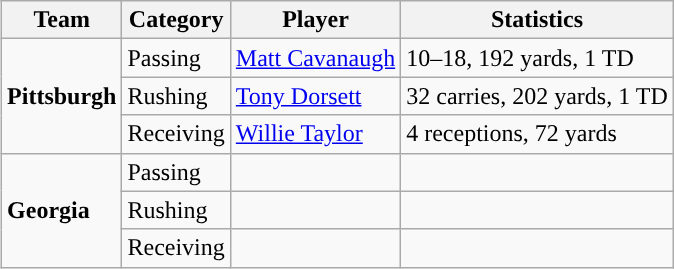<table class="wikitable" style="float: right;">
<tr>
<th>Team</th>
<th>Category</th>
<th>Player</th>
<th>Statistics</th>
</tr>
<tr>
<td rowspan=3><strong>Pittsburgh</strong></td>
<td>Passing</td>
<td><a href='#'>Matt Cavanaugh</a></td>
<td>10–18, 192 yards, 1 TD</td>
</tr>
<tr>
<td>Rushing</td>
<td><a href='#'>Tony Dorsett</a></td>
<td>32 carries, 202 yards, 1 TD</td>
</tr>
<tr>
<td>Receiving</td>
<td><a href='#'>Willie Taylor</a></td>
<td>4 receptions, 72 yards</td>
</tr>
<tr>
<td rowspan=3><strong>Georgia</strong></td>
<td>Passing</td>
<td></td>
<td></td>
</tr>
<tr>
<td>Rushing</td>
<td></td>
<td></td>
</tr>
<tr>
<td>Receiving</td>
<td></td>
<td></td>
</tr>
</table>
